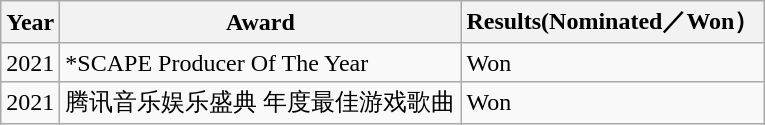<table class="wikitable">
<tr>
<th>Year</th>
<th>Award</th>
<th>Results(Nominated／Won）</th>
</tr>
<tr>
<td>2021</td>
<td>*SCAPE Producer Of The Year </td>
<td>Won</td>
</tr>
<tr>
<td>2021</td>
<td>腾讯音乐娱乐盛典 年度最佳游戏歌曲 </td>
<td>Won</td>
</tr>
</table>
